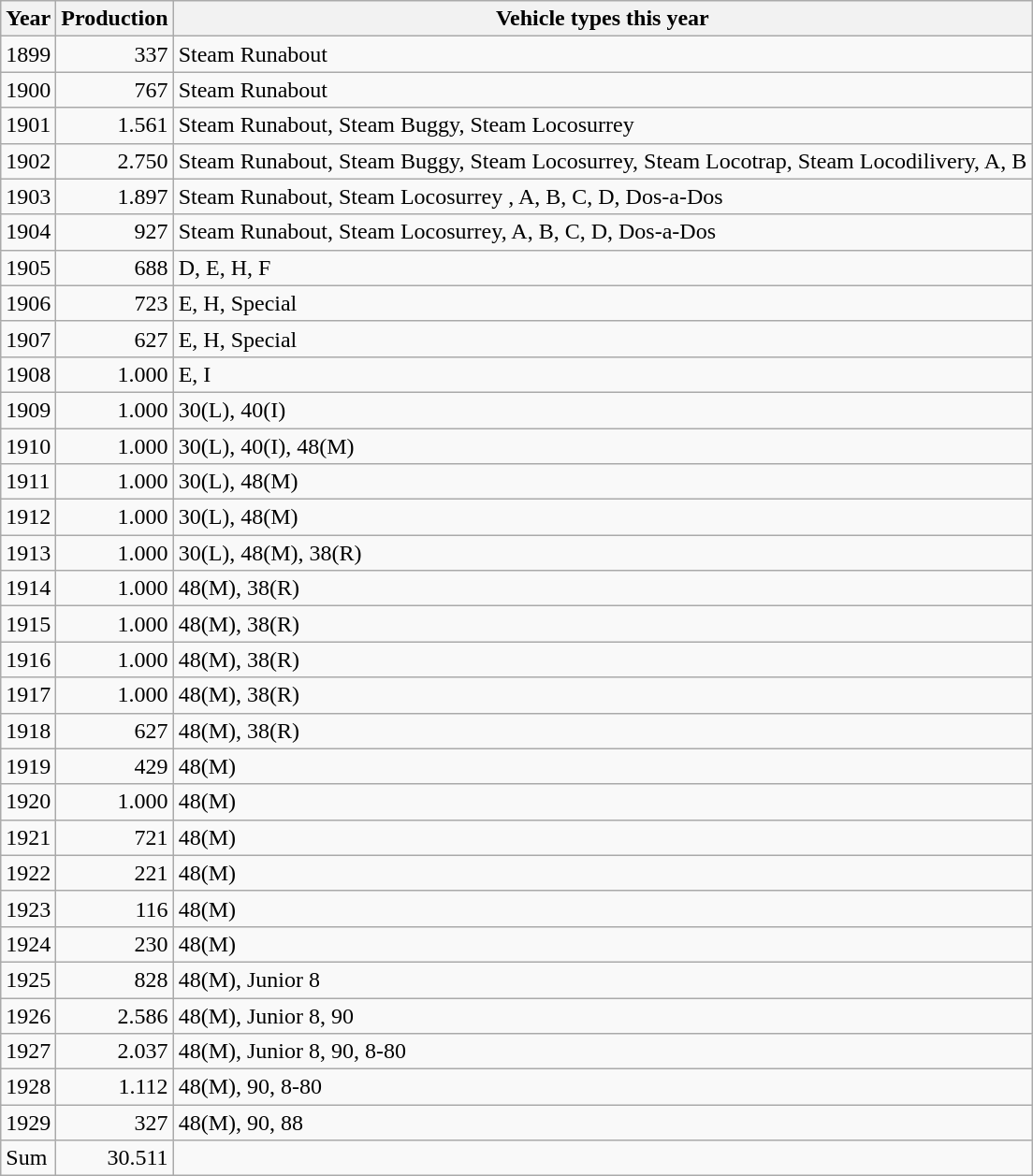<table class="wikitable sortable">
<tr>
<th>Year</th>
<th>Production</th>
<th>Vehicle types this year</th>
</tr>
<tr>
<td>1899</td>
<td align="right">337</td>
<td>Steam Runabout</td>
</tr>
<tr>
<td>1900</td>
<td align="right">767</td>
<td>Steam Runabout</td>
</tr>
<tr>
<td>1901</td>
<td align="right">1.561</td>
<td>Steam Runabout, Steam Buggy, Steam Locosurrey</td>
</tr>
<tr>
<td>1902</td>
<td align="right">2.750</td>
<td>Steam Runabout, Steam Buggy, Steam Locosurrey, Steam Locotrap, Steam Locodilivery, A, B</td>
</tr>
<tr>
<td>1903</td>
<td align="right">1.897</td>
<td>Steam Runabout, Steam Locosurrey , A, B, C, D, Dos-a-Dos</td>
</tr>
<tr>
<td>1904</td>
<td align="right">927</td>
<td>Steam Runabout, Steam Locosurrey, A, B, C, D, Dos-a-Dos</td>
</tr>
<tr>
<td>1905</td>
<td align="right">688</td>
<td>D, E, H, F</td>
</tr>
<tr>
<td>1906</td>
<td align="right">723</td>
<td>E, H, Special</td>
</tr>
<tr>
<td>1907</td>
<td align="right">627</td>
<td>E, H, Special</td>
</tr>
<tr>
<td>1908</td>
<td align="right">1.000</td>
<td>E, I</td>
</tr>
<tr>
<td>1909</td>
<td align="right">1.000</td>
<td>30(L), 40(I)</td>
</tr>
<tr>
<td>1910</td>
<td align="right">1.000</td>
<td>30(L), 40(I), 48(M)</td>
</tr>
<tr>
<td>1911</td>
<td align="right">1.000</td>
<td>30(L), 48(M)</td>
</tr>
<tr>
<td>1912</td>
<td align="right">1.000</td>
<td>30(L), 48(M)</td>
</tr>
<tr>
<td>1913</td>
<td align="right">1.000</td>
<td>30(L), 48(M), 38(R)</td>
</tr>
<tr>
<td>1914</td>
<td align="right">1.000</td>
<td>48(M), 38(R)</td>
</tr>
<tr>
<td>1915</td>
<td align="right">1.000</td>
<td>48(M), 38(R)</td>
</tr>
<tr>
<td>1916</td>
<td align="right">1.000</td>
<td>48(M), 38(R)</td>
</tr>
<tr>
<td>1917</td>
<td align="right">1.000</td>
<td>48(M), 38(R)</td>
</tr>
<tr>
<td>1918</td>
<td align="right">627</td>
<td>48(M), 38(R)</td>
</tr>
<tr>
<td>1919</td>
<td align="right">429</td>
<td>48(M)</td>
</tr>
<tr>
<td>1920</td>
<td align="right">1.000</td>
<td>48(M)</td>
</tr>
<tr>
<td>1921</td>
<td align="right">721</td>
<td>48(M)</td>
</tr>
<tr>
<td>1922</td>
<td align="right">221</td>
<td>48(M)</td>
</tr>
<tr>
<td>1923</td>
<td align="right">116</td>
<td>48(M)</td>
</tr>
<tr>
<td>1924</td>
<td align="right">230</td>
<td>48(M)</td>
</tr>
<tr>
<td>1925</td>
<td align="right">828</td>
<td>48(M), Junior 8</td>
</tr>
<tr>
<td>1926</td>
<td align="right">2.586</td>
<td>48(M), Junior 8, 90</td>
</tr>
<tr>
<td>1927</td>
<td align="right">2.037</td>
<td>48(M), Junior 8, 90, 8-80</td>
</tr>
<tr>
<td>1928</td>
<td align="right">1.112</td>
<td>48(M), 90, 8-80</td>
</tr>
<tr>
<td>1929</td>
<td align="right">327</td>
<td>48(M), 90, 88</td>
</tr>
<tr>
<td>Sum</td>
<td align="right">30.511</td>
</tr>
</table>
